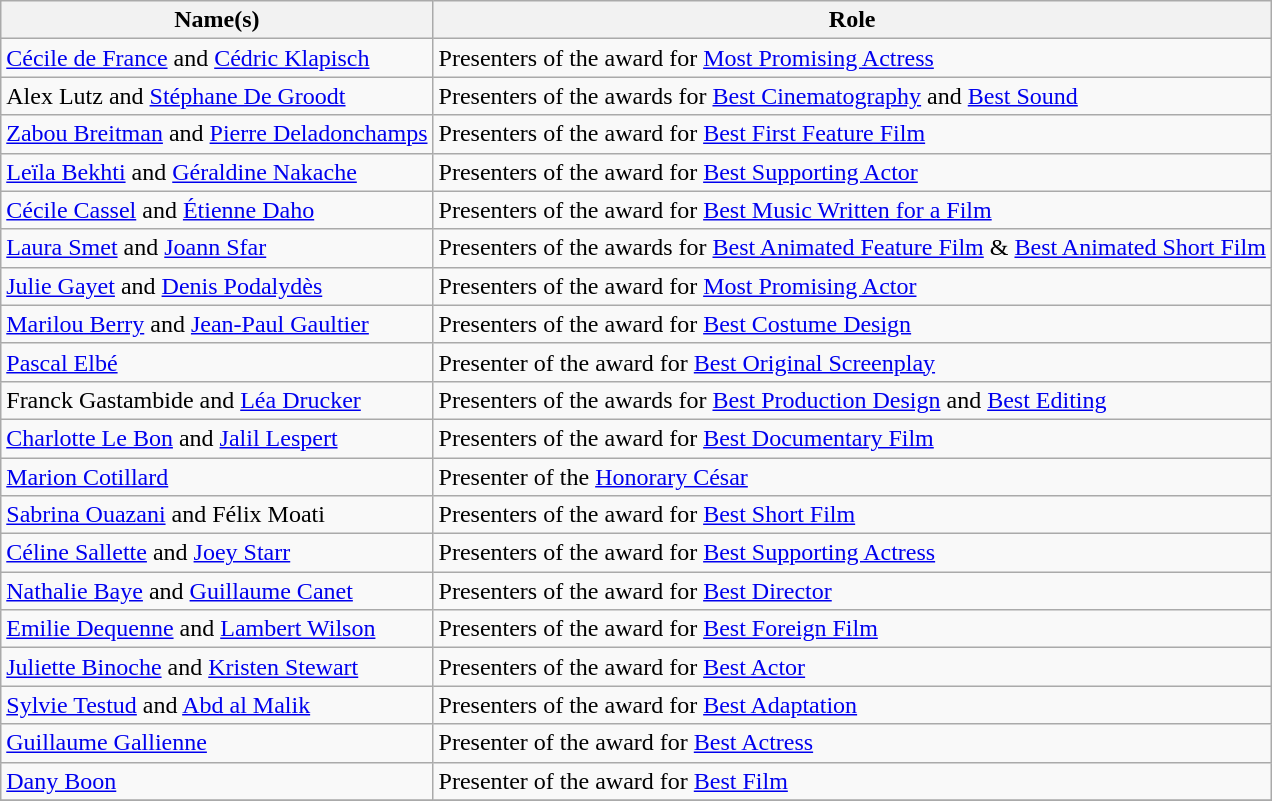<table class="wikitable">
<tr>
<th>Name(s)</th>
<th>Role</th>
</tr>
<tr>
<td><a href='#'>Cécile de France</a> and <a href='#'>Cédric Klapisch</a></td>
<td>Presenters of the award for <a href='#'>Most Promising Actress</a></td>
</tr>
<tr>
<td>Alex Lutz and <a href='#'>Stéphane De Groodt</a></td>
<td>Presenters of the awards for <a href='#'>Best Cinematography</a> and <a href='#'>Best Sound</a></td>
</tr>
<tr>
<td><a href='#'>Zabou Breitman</a> and <a href='#'>Pierre Deladonchamps</a></td>
<td>Presenters of the award for <a href='#'>Best First Feature Film</a></td>
</tr>
<tr>
<td><a href='#'>Leïla Bekhti</a> and <a href='#'>Géraldine Nakache</a></td>
<td>Presenters of the award for <a href='#'>Best Supporting Actor</a></td>
</tr>
<tr>
<td><a href='#'>Cécile Cassel</a> and <a href='#'>Étienne Daho</a></td>
<td>Presenters of the award for <a href='#'>Best Music Written for a Film</a></td>
</tr>
<tr>
<td><a href='#'>Laura Smet</a> and <a href='#'>Joann Sfar</a></td>
<td>Presenters of the awards for <a href='#'>Best Animated Feature Film</a> & <a href='#'>Best Animated Short Film</a></td>
</tr>
<tr>
<td><a href='#'>Julie Gayet</a> and <a href='#'>Denis Podalydès</a></td>
<td>Presenters of the award for <a href='#'>Most Promising Actor</a></td>
</tr>
<tr>
<td><a href='#'>Marilou Berry</a> and <a href='#'>Jean-Paul Gaultier</a></td>
<td>Presenters of the award for <a href='#'>Best Costume Design</a></td>
</tr>
<tr>
<td><a href='#'>Pascal Elbé</a></td>
<td>Presenter of the award for <a href='#'>Best Original Screenplay</a></td>
</tr>
<tr>
<td>Franck Gastambide and <a href='#'>Léa Drucker</a></td>
<td>Presenters of the awards for <a href='#'>Best Production Design</a> and <a href='#'>Best Editing</a></td>
</tr>
<tr>
<td><a href='#'>Charlotte Le Bon</a> and <a href='#'>Jalil Lespert</a></td>
<td>Presenters of the award for <a href='#'>Best Documentary Film</a></td>
</tr>
<tr>
<td><a href='#'>Marion Cotillard</a></td>
<td>Presenter of the <a href='#'>Honorary César</a></td>
</tr>
<tr>
<td><a href='#'>Sabrina Ouazani</a> and Félix Moati</td>
<td>Presenters of the award for <a href='#'>Best Short Film</a></td>
</tr>
<tr>
<td><a href='#'>Céline Sallette</a> and <a href='#'>Joey Starr</a></td>
<td>Presenters of the award for <a href='#'>Best Supporting Actress</a></td>
</tr>
<tr>
<td><a href='#'>Nathalie Baye</a> and <a href='#'>Guillaume Canet</a></td>
<td>Presenters of the award for <a href='#'>Best Director</a></td>
</tr>
<tr>
<td><a href='#'>Emilie Dequenne</a> and <a href='#'>Lambert Wilson</a></td>
<td>Presenters of the award for <a href='#'>Best Foreign Film</a></td>
</tr>
<tr>
<td><a href='#'>Juliette Binoche</a> and <a href='#'>Kristen Stewart</a></td>
<td>Presenters of the award for <a href='#'>Best Actor</a></td>
</tr>
<tr>
<td><a href='#'>Sylvie Testud</a> and <a href='#'>Abd al Malik</a></td>
<td>Presenters of the award for <a href='#'>Best Adaptation</a></td>
</tr>
<tr>
<td><a href='#'>Guillaume Gallienne</a></td>
<td>Presenter of the award for <a href='#'>Best Actress</a></td>
</tr>
<tr>
<td><a href='#'>Dany Boon</a></td>
<td>Presenter of the award for <a href='#'>Best Film</a></td>
</tr>
<tr>
</tr>
</table>
